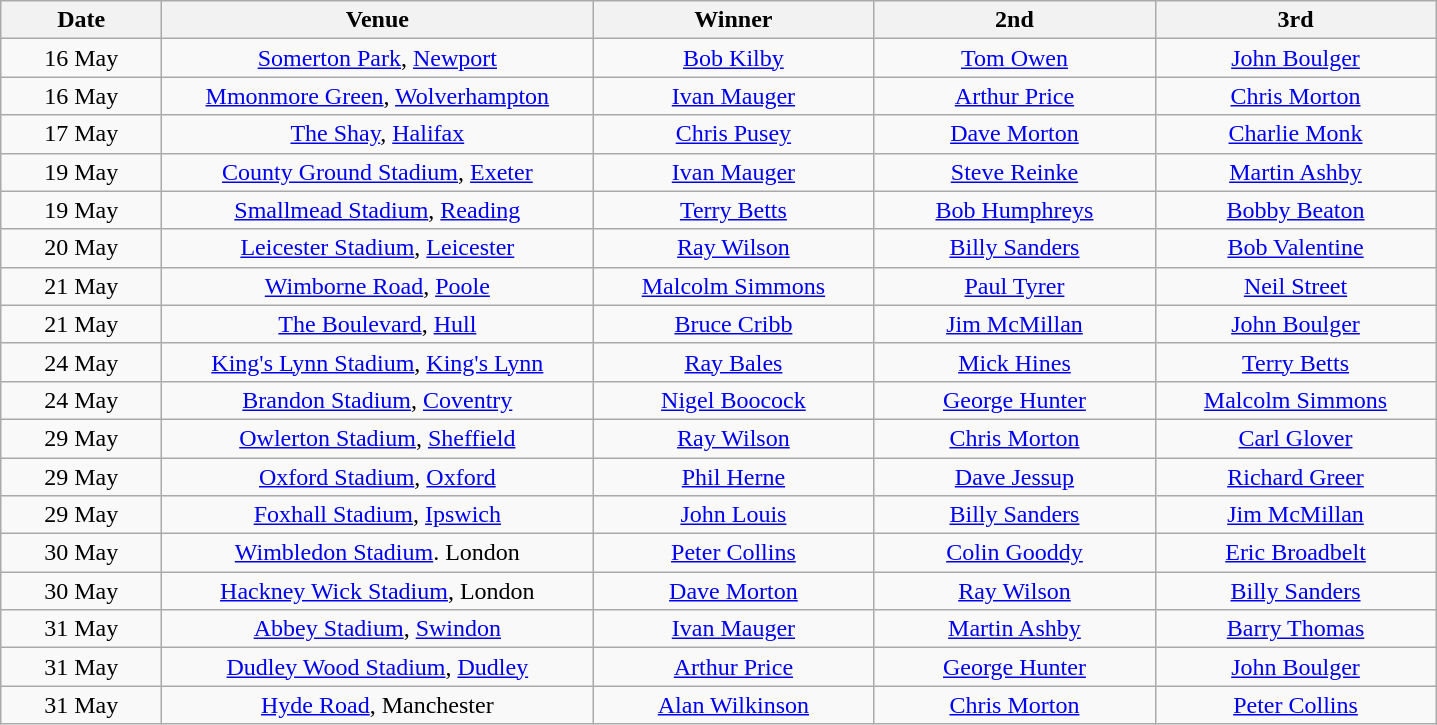<table class="wikitable" style="text-align:center">
<tr>
<th width=100>Date</th>
<th width=280>Venue</th>
<th width=180>Winner</th>
<th width=180>2nd</th>
<th width=180>3rd</th>
</tr>
<tr>
<td align=center>16 May</td>
<td><a href='#'>Somerton Park</a>, <a href='#'>Newport</a></td>
<td><a href='#'>Bob Kilby</a></td>
<td><a href='#'>Tom Owen</a></td>
<td><a href='#'>John Boulger</a></td>
</tr>
<tr>
<td align=center>16 May</td>
<td><a href='#'>Mmonmore Green</a>, <a href='#'>Wolverhampton</a></td>
<td><a href='#'>Ivan Mauger</a></td>
<td><a href='#'>Arthur Price</a></td>
<td><a href='#'>Chris Morton</a></td>
</tr>
<tr>
<td align=center>17 May</td>
<td><a href='#'>The Shay</a>, <a href='#'>Halifax</a></td>
<td><a href='#'>Chris Pusey</a></td>
<td><a href='#'>Dave Morton</a></td>
<td><a href='#'>Charlie Monk</a></td>
</tr>
<tr>
<td align=center>19 May</td>
<td><a href='#'>County Ground Stadium</a>, <a href='#'>Exeter</a></td>
<td><a href='#'>Ivan Mauger</a></td>
<td><a href='#'>Steve Reinke</a></td>
<td><a href='#'>Martin Ashby</a></td>
</tr>
<tr>
<td align=center>19 May</td>
<td><a href='#'>Smallmead Stadium</a>, <a href='#'>Reading</a></td>
<td><a href='#'>Terry Betts</a></td>
<td><a href='#'>Bob Humphreys</a></td>
<td><a href='#'>Bobby Beaton</a></td>
</tr>
<tr>
<td align=center>20 May</td>
<td><a href='#'>Leicester Stadium</a>, <a href='#'>Leicester</a></td>
<td><a href='#'>Ray Wilson</a></td>
<td><a href='#'>Billy Sanders</a></td>
<td><a href='#'>Bob Valentine</a></td>
</tr>
<tr>
<td align=center>21 May</td>
<td><a href='#'>Wimborne Road</a>, <a href='#'>Poole</a></td>
<td><a href='#'>Malcolm Simmons</a></td>
<td><a href='#'>Paul Tyrer</a></td>
<td><a href='#'>Neil Street</a></td>
</tr>
<tr>
<td align=center>21 May</td>
<td><a href='#'>The Boulevard</a>, <a href='#'>Hull</a></td>
<td><a href='#'>Bruce Cribb</a></td>
<td><a href='#'>Jim McMillan</a></td>
<td><a href='#'>John Boulger</a></td>
</tr>
<tr>
<td align=center>24 May</td>
<td><a href='#'>King's Lynn Stadium</a>, <a href='#'>King's Lynn</a></td>
<td><a href='#'>Ray Bales</a></td>
<td><a href='#'>Mick Hines</a></td>
<td><a href='#'>Terry Betts</a></td>
</tr>
<tr>
<td align=center>24 May</td>
<td><a href='#'>Brandon Stadium</a>, <a href='#'>Coventry</a></td>
<td><a href='#'>Nigel Boocock</a></td>
<td><a href='#'>George Hunter</a></td>
<td><a href='#'>Malcolm Simmons</a></td>
</tr>
<tr>
<td align=center>29 May</td>
<td><a href='#'>Owlerton Stadium</a>, <a href='#'>Sheffield</a></td>
<td><a href='#'>Ray Wilson</a></td>
<td><a href='#'>Chris Morton</a></td>
<td><a href='#'>Carl Glover</a></td>
</tr>
<tr>
<td align=center>29 May</td>
<td><a href='#'>Oxford Stadium</a>, <a href='#'>Oxford</a></td>
<td><a href='#'>Phil Herne</a></td>
<td><a href='#'>Dave Jessup</a></td>
<td><a href='#'>Richard Greer</a></td>
</tr>
<tr>
<td align=center>29 May</td>
<td><a href='#'>Foxhall Stadium</a>, <a href='#'>Ipswich</a></td>
<td><a href='#'>John Louis</a></td>
<td><a href='#'>Billy Sanders</a></td>
<td><a href='#'>Jim McMillan</a></td>
</tr>
<tr>
<td align=center>30 May</td>
<td><a href='#'>Wimbledon Stadium</a>. London</td>
<td><a href='#'>Peter Collins</a></td>
<td><a href='#'>Colin Gooddy</a></td>
<td><a href='#'>Eric Broadbelt</a></td>
</tr>
<tr>
<td align=center>30 May</td>
<td><a href='#'>Hackney Wick Stadium</a>, London</td>
<td><a href='#'>Dave Morton</a></td>
<td><a href='#'>Ray Wilson</a></td>
<td><a href='#'>Billy Sanders</a></td>
</tr>
<tr>
<td align=center>31 May</td>
<td><a href='#'>Abbey Stadium</a>, <a href='#'>Swindon</a></td>
<td><a href='#'>Ivan Mauger</a></td>
<td><a href='#'>Martin Ashby</a></td>
<td><a href='#'>Barry Thomas</a></td>
</tr>
<tr>
<td align=center>31 May</td>
<td><a href='#'>Dudley Wood Stadium</a>, <a href='#'>Dudley</a></td>
<td><a href='#'>Arthur Price</a></td>
<td><a href='#'>George Hunter</a></td>
<td><a href='#'>John Boulger</a></td>
</tr>
<tr>
<td align=center>31 May</td>
<td><a href='#'>Hyde Road</a>, Manchester</td>
<td><a href='#'>Alan Wilkinson</a></td>
<td><a href='#'>Chris Morton</a></td>
<td><a href='#'>Peter Collins</a></td>
</tr>
</table>
